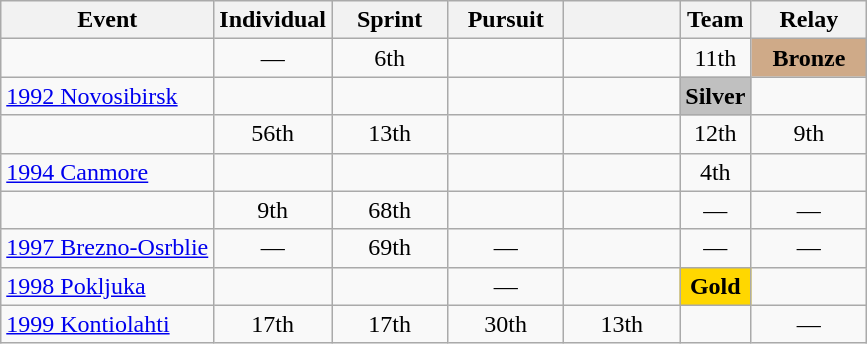<table class="wikitable" style="text-align: center;">
<tr ">
<th>Event</th>
<th style="width:70px;">Individual</th>
<th style="width:70px;">Sprint</th>
<th style="width:70px;">Pursuit</th>
<th style="width:70px;"></th>
<th>Team</th>
<th style="width:70px;">Relay</th>
</tr>
<tr>
<td align=left></td>
<td>—</td>
<td>6th</td>
<td></td>
<td></td>
<td>11th</td>
<td style="background:#cfaa88;"><strong>Bronze</strong></td>
</tr>
<tr>
<td align=left> <a href='#'>1992 Novosibirsk</a></td>
<td></td>
<td></td>
<td></td>
<td></td>
<td style="background:silver;"><strong>Silver</strong></td>
<td></td>
</tr>
<tr>
<td align=left></td>
<td>56th</td>
<td>13th</td>
<td></td>
<td></td>
<td>12th</td>
<td>9th</td>
</tr>
<tr>
<td align=left> <a href='#'>1994 Canmore</a></td>
<td></td>
<td></td>
<td></td>
<td></td>
<td>4th</td>
<td></td>
</tr>
<tr>
<td align=left></td>
<td>9th</td>
<td>68th</td>
<td></td>
<td></td>
<td>—</td>
<td>—</td>
</tr>
<tr>
<td align=left> <a href='#'>1997 Brezno-Osrblie</a></td>
<td>—</td>
<td>69th</td>
<td>—</td>
<td></td>
<td>—</td>
<td>—</td>
</tr>
<tr>
<td align=left> <a href='#'>1998 Pokljuka</a></td>
<td></td>
<td></td>
<td>—</td>
<td></td>
<td style="background:gold;"><strong>Gold</strong></td>
<td></td>
</tr>
<tr>
<td align=left> <a href='#'>1999 Kontiolahti</a></td>
<td>17th</td>
<td>17th</td>
<td>30th</td>
<td>13th</td>
<td></td>
<td>—</td>
</tr>
</table>
